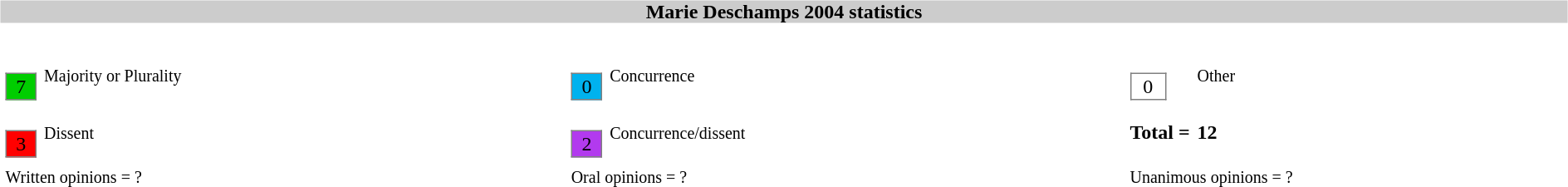<table width=100%>
<tr>
<td><br><table width=100% align=center cellpadding=0 cellspacing=0>
<tr>
<th bgcolor=#CCCCCC>Marie Deschamps 2004 statistics</th>
</tr>
<tr>
<td><br><table width=100% cellpadding="2" cellspacing="2" border="0"width=25px>
<tr>
<td><br><table border="1" style="border-collapse:collapse;">
<tr>
<td align=center bgcolor=#00CD00 width=25px>7</td>
</tr>
</table>
</td>
<td><small>Majority or Plurality</small></td>
<td width=25px><br><table border="1" style="border-collapse:collapse;">
<tr>
<td align=center width=25px bgcolor=#00B2EE>0</td>
</tr>
</table>
</td>
<td><small>Concurrence</small></td>
<td width=25px><br><table border="1" style="border-collapse:collapse;">
<tr>
<td align=center width=25px bgcolor=white>0</td>
</tr>
</table>
</td>
<td><small>Other</small></td>
</tr>
<tr>
<td width=25px><br><table border="1" style="border-collapse:collapse;">
<tr>
<td align=center width=25px bgcolor=red>3</td>
</tr>
</table>
</td>
<td><small>Dissent</small></td>
<td width=25px><br><table border="1" style="border-collapse:collapse;">
<tr>
<td align=center width=25px bgcolor=#B23AEE>2</td>
</tr>
</table>
</td>
<td><small>Concurrence/dissent</small></td>
<td white-space: nowrap><strong>Total = </strong></td>
<td><strong>12</strong></td>
</tr>
<tr>
<td colspan=2><small>Written opinions = ?</small></td>
<td colspan=2><small>Oral opinions = ?</small></td>
<td colspan=2><small>Unanimous opinions = ?</small></td>
</tr>
<tr>
</tr>
</table>
</td>
</tr>
</table>
</td>
</tr>
</table>
